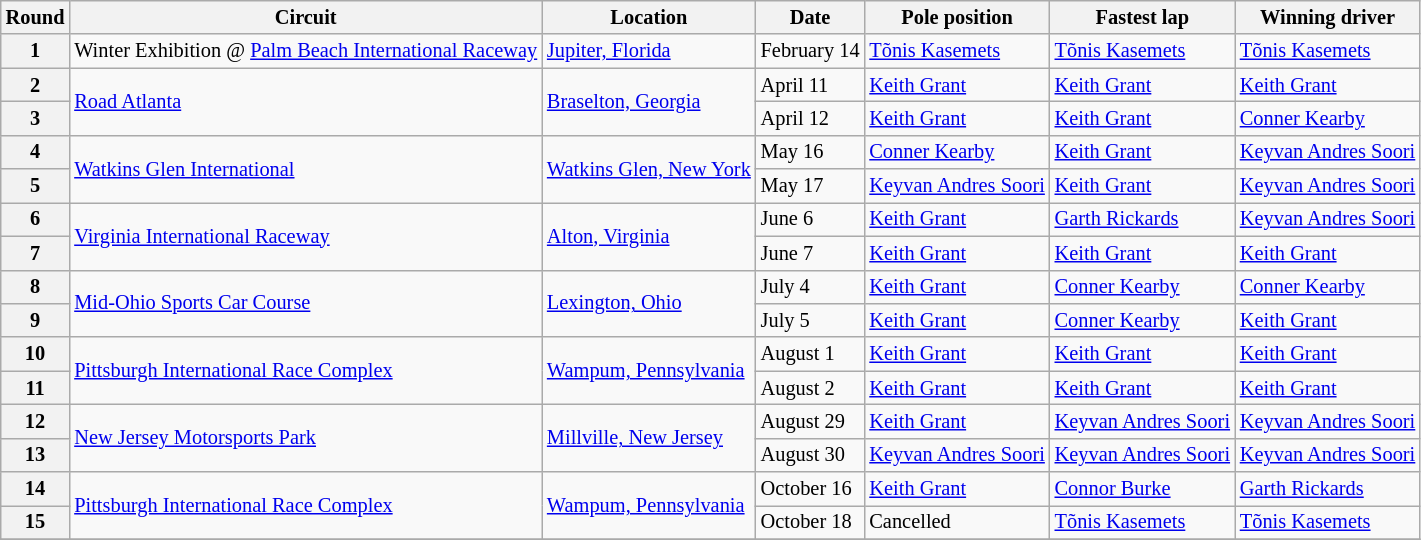<table class="wikitable" border="1" style="font-size: 85%;">
<tr>
<th>Round</th>
<th>Circuit</th>
<th>Location</th>
<th>Date</th>
<th>Pole position</th>
<th>Fastest lap</th>
<th>Winning driver</th>
</tr>
<tr>
<th>1</th>
<td rowspan=1>Winter Exhibition @ <a href='#'>Palm Beach International Raceway</a></td>
<td rowspan=1> <a href='#'>Jupiter, Florida</a></td>
<td>February 14</td>
<td> <a href='#'>Tõnis Kasemets</a></td>
<td> <a href='#'>Tõnis Kasemets</a></td>
<td> <a href='#'>Tõnis Kasemets</a></td>
</tr>
<tr>
<th>2</th>
<td rowspan=2><a href='#'>Road Atlanta</a></td>
<td rowspan=2> <a href='#'>Braselton, Georgia</a></td>
<td>April 11</td>
<td> <a href='#'>Keith Grant</a></td>
<td> <a href='#'>Keith Grant</a></td>
<td> <a href='#'>Keith Grant</a></td>
</tr>
<tr>
<th>3</th>
<td>April 12</td>
<td> <a href='#'>Keith Grant</a></td>
<td> <a href='#'>Keith Grant</a></td>
<td> <a href='#'>Conner Kearby</a></td>
</tr>
<tr>
<th>4</th>
<td rowspan=2><a href='#'>Watkins Glen International</a></td>
<td rowspan=2> <a href='#'>Watkins Glen, New York</a></td>
<td>May 16</td>
<td> <a href='#'>Conner Kearby</a></td>
<td> <a href='#'>Keith Grant</a></td>
<td> <a href='#'>Keyvan Andres Soori</a></td>
</tr>
<tr>
<th>5</th>
<td>May 17</td>
<td> <a href='#'>Keyvan Andres Soori</a></td>
<td> <a href='#'>Keith Grant</a></td>
<td> <a href='#'>Keyvan Andres Soori</a></td>
</tr>
<tr>
<th>6</th>
<td rowspan=2><a href='#'>Virginia International Raceway</a></td>
<td rowspan=2> <a href='#'>Alton, Virginia</a></td>
<td>June 6</td>
<td> <a href='#'>Keith Grant</a></td>
<td> <a href='#'>Garth Rickards</a></td>
<td> <a href='#'>Keyvan Andres Soori</a></td>
</tr>
<tr>
<th>7</th>
<td>June 7</td>
<td> <a href='#'>Keith Grant</a></td>
<td> <a href='#'>Keith Grant</a></td>
<td> <a href='#'>Keith Grant</a></td>
</tr>
<tr>
<th>8</th>
<td rowspan=2><a href='#'>Mid-Ohio Sports Car Course</a></td>
<td rowspan=2> <a href='#'>Lexington, Ohio</a></td>
<td>July 4</td>
<td> <a href='#'>Keith Grant</a></td>
<td> <a href='#'>Conner Kearby</a></td>
<td> <a href='#'>Conner Kearby</a></td>
</tr>
<tr>
<th>9</th>
<td>July 5</td>
<td> <a href='#'>Keith Grant</a></td>
<td> <a href='#'>Conner Kearby</a></td>
<td> <a href='#'>Keith Grant</a></td>
</tr>
<tr>
<th>10</th>
<td rowspan=2><a href='#'>Pittsburgh International Race Complex</a></td>
<td rowspan=2> <a href='#'>Wampum, Pennsylvania</a></td>
<td>August 1</td>
<td> <a href='#'>Keith Grant</a></td>
<td> <a href='#'>Keith Grant</a></td>
<td> <a href='#'>Keith Grant</a></td>
</tr>
<tr>
<th>11</th>
<td>August 2</td>
<td> <a href='#'>Keith Grant</a></td>
<td> <a href='#'>Keith Grant</a></td>
<td> <a href='#'>Keith Grant</a></td>
</tr>
<tr>
<th>12</th>
<td rowspan=2><a href='#'>New Jersey Motorsports Park</a></td>
<td rowspan=2> <a href='#'>Millville, New Jersey</a></td>
<td>August 29</td>
<td> <a href='#'>Keith Grant</a></td>
<td> <a href='#'>Keyvan Andres Soori</a></td>
<td> <a href='#'>Keyvan Andres Soori</a></td>
</tr>
<tr>
<th>13</th>
<td>August 30</td>
<td> <a href='#'>Keyvan Andres Soori</a></td>
<td> <a href='#'>Keyvan Andres Soori</a></td>
<td> <a href='#'>Keyvan Andres Soori</a></td>
</tr>
<tr>
<th>14</th>
<td rowspan=2><a href='#'>Pittsburgh International Race Complex</a></td>
<td rowspan=2> <a href='#'>Wampum, Pennsylvania</a></td>
<td>October 16</td>
<td> <a href='#'>Keith Grant</a></td>
<td> <a href='#'>Connor Burke</a></td>
<td> <a href='#'>Garth Rickards</a></td>
</tr>
<tr>
<th>15</th>
<td>October 18</td>
<td>Cancelled</td>
<td> <a href='#'>Tõnis Kasemets</a></td>
<td> <a href='#'>Tõnis Kasemets</a></td>
</tr>
<tr>
</tr>
</table>
